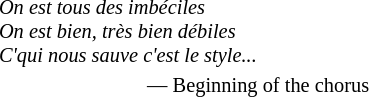<table class="toccolours" style="float:left; margin-left:1em; margin-right:2em; font-size:85%; background: color:black; width:20em; max-width:20%;" cellspacing="2">
<tr>
<td style="text-align: left;"><br><em>On est tous des imbéciles</em><br>
<em>On est bien, très bien débiles</em><br>
<em>C'qui nous sauve c'est le style...</em></td>
</tr>
<tr>
<td style="text-align: right;">— Beginning of the chorus</td>
</tr>
</table>
